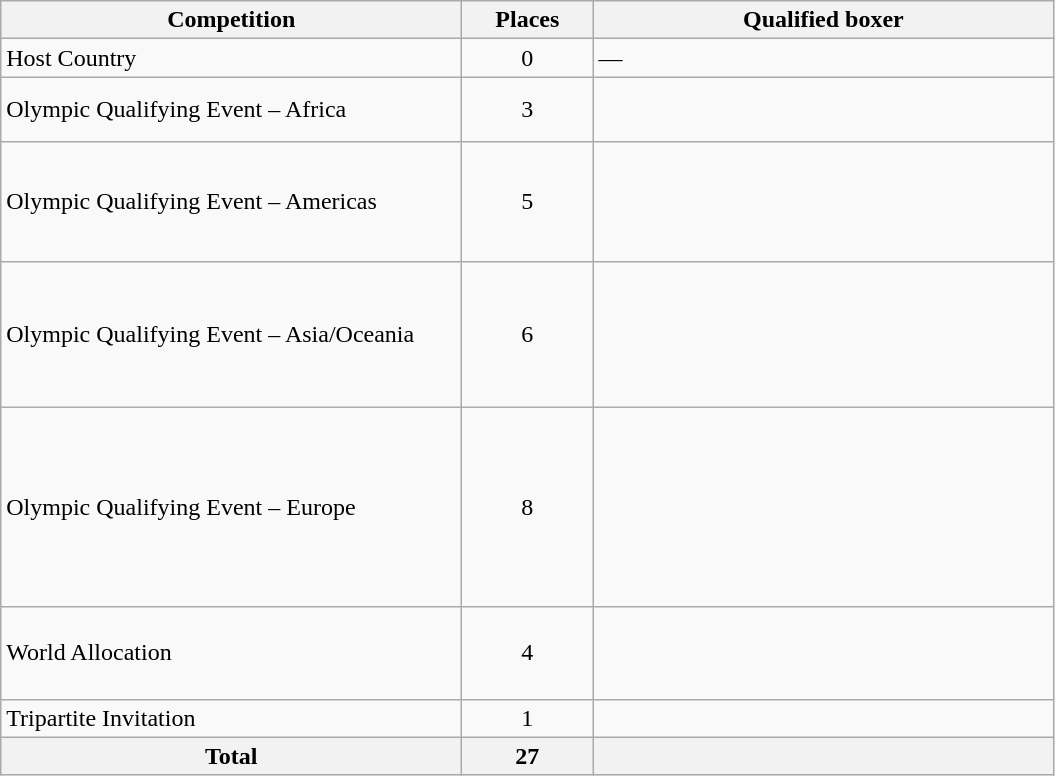<table class=wikitable>
<tr>
<th width=300>Competition</th>
<th width=80>Places</th>
<th width=300>Qualified boxer</th>
</tr>
<tr>
<td>Host Country</td>
<td align="center">0</td>
<td>—</td>
</tr>
<tr>
<td>Olympic Qualifying Event – Africa</td>
<td align="center">3</td>
<td><br><br></td>
</tr>
<tr>
<td>Olympic Qualifying Event – Americas</td>
<td align="center">5</td>
<td><br><br><br><br></td>
</tr>
<tr>
<td>Olympic Qualifying Event – Asia/Oceania</td>
<td align="center">6</td>
<td><br><br><br><br><br></td>
</tr>
<tr>
<td>Olympic Qualifying Event – Europe</td>
<td align="center">8</td>
<td><br><br><br><br><br><br><br></td>
</tr>
<tr>
<td>World Allocation</td>
<td align="center">4</td>
<td><br><br><br></td>
</tr>
<tr>
<td>Tripartite Invitation</td>
<td align="center">1</td>
<td></td>
</tr>
<tr>
<th>Total</th>
<th>27</th>
<th></th>
</tr>
</table>
